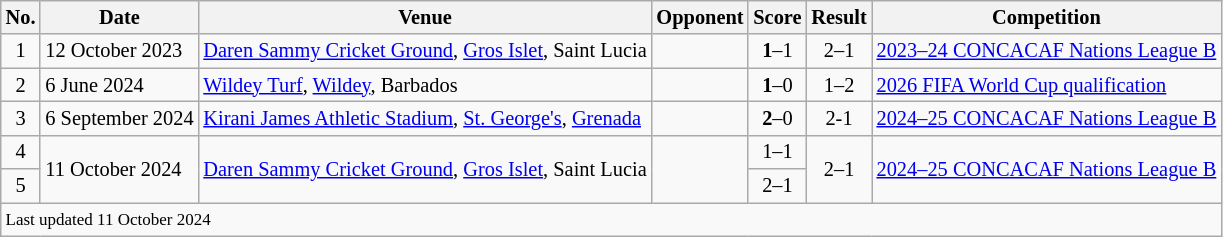<table class="wikitable" style="font-size:85%;">
<tr>
<th>No.</th>
<th>Date</th>
<th>Venue</th>
<th>Opponent</th>
<th>Score</th>
<th>Result</th>
<th>Competition</th>
</tr>
<tr>
<td align="center">1</td>
<td>12 October 2023</td>
<td><a href='#'>Daren Sammy Cricket Ground</a>, <a href='#'>Gros Islet</a>, Saint Lucia</td>
<td></td>
<td align=center><strong>1</strong>–1</td>
<td align=center>2–1</td>
<td><a href='#'>2023–24 CONCACAF Nations League B</a></td>
</tr>
<tr>
<td align="center">2</td>
<td>6 June 2024</td>
<td><a href='#'>Wildey Turf</a>, <a href='#'>Wildey</a>, Barbados</td>
<td></td>
<td align=center><strong>1</strong>–0</td>
<td align=center>1–2</td>
<td><a href='#'>2026 FIFA World Cup qualification</a></td>
</tr>
<tr>
<td align="center">3</td>
<td>6 September 2024</td>
<td><a href='#'>Kirani James Athletic Stadium</a>, <a href='#'>St. George's</a>, <a href='#'>Grenada</a></td>
<td></td>
<td align=center><strong>2</strong>–0</td>
<td align=center>2-1</td>
<td><a href='#'>2024–25 CONCACAF Nations League B</a></td>
</tr>
<tr>
<td align="center">4</td>
<td rowspan="2">11 October 2024</td>
<td rowspan="2"><a href='#'>Daren Sammy Cricket Ground</a>, <a href='#'>Gros Islet</a>, Saint Lucia</td>
<td rowspan="2"></td>
<td align="center">1–1</td>
<td rowspan="2" align="center">2–1</td>
<td rowspan="2"><a href='#'>2024–25 CONCACAF Nations League B</a></td>
</tr>
<tr>
<td align="center">5</td>
<td align="center">2–1</td>
</tr>
<tr>
<td colspan="7"><small>Last updated 11 October 2024</small></td>
</tr>
</table>
